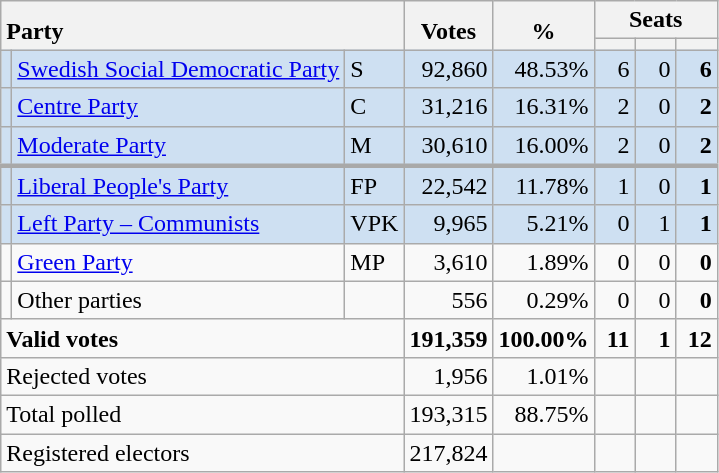<table class="wikitable" border="1" style="text-align:right;">
<tr>
<th style="text-align:left;" valign=bottom rowspan=2 colspan=3>Party</th>
<th align=center valign=bottom rowspan=2 width="50">Votes</th>
<th align=center valign=bottom rowspan=2 width="50">%</th>
<th colspan=3>Seats</th>
</tr>
<tr>
<th align=center valign=bottom width="20"><small></small></th>
<th align=center valign=bottom width="20"><small><a href='#'></a></small></th>
<th align=center valign=bottom width="20"><small></small></th>
</tr>
<tr style="background:#CEE0F2;">
<td></td>
<td align=left style="white-space: nowrap;"><a href='#'>Swedish Social Democratic Party</a></td>
<td align=left>S</td>
<td>92,860</td>
<td>48.53%</td>
<td>6</td>
<td>0</td>
<td><strong>6</strong></td>
</tr>
<tr style="background:#CEE0F2;">
<td></td>
<td align=left><a href='#'>Centre Party</a></td>
<td align=left>C</td>
<td>31,216</td>
<td>16.31%</td>
<td>2</td>
<td>0</td>
<td><strong>2</strong></td>
</tr>
<tr style="background:#CEE0F2;">
<td></td>
<td align=left><a href='#'>Moderate Party</a></td>
<td align=left>M</td>
<td>30,610</td>
<td>16.00%</td>
<td>2</td>
<td>0</td>
<td><strong>2</strong></td>
</tr>
<tr style="background:#CEE0F2; border-top:3px solid darkgray;">
<td></td>
<td align=left><a href='#'>Liberal People's Party</a></td>
<td align=left>FP</td>
<td>22,542</td>
<td>11.78%</td>
<td>1</td>
<td>0</td>
<td><strong>1</strong></td>
</tr>
<tr style="background:#CEE0F2;">
<td></td>
<td align=left><a href='#'>Left Party – Communists</a></td>
<td align=left>VPK</td>
<td>9,965</td>
<td>5.21%</td>
<td>0</td>
<td>1</td>
<td><strong>1</strong></td>
</tr>
<tr>
<td></td>
<td align=left><a href='#'>Green Party</a></td>
<td align=left>MP</td>
<td>3,610</td>
<td>1.89%</td>
<td>0</td>
<td>0</td>
<td><strong>0</strong></td>
</tr>
<tr>
<td></td>
<td align=left>Other parties</td>
<td></td>
<td>556</td>
<td>0.29%</td>
<td>0</td>
<td>0</td>
<td><strong>0</strong></td>
</tr>
<tr style="font-weight:bold">
<td align=left colspan=3>Valid votes</td>
<td>191,359</td>
<td>100.00%</td>
<td>11</td>
<td>1</td>
<td>12</td>
</tr>
<tr>
<td align=left colspan=3>Rejected votes</td>
<td>1,956</td>
<td>1.01%</td>
<td></td>
<td></td>
<td></td>
</tr>
<tr>
<td align=left colspan=3>Total polled</td>
<td>193,315</td>
<td>88.75%</td>
<td></td>
<td></td>
<td></td>
</tr>
<tr>
<td align=left colspan=3>Registered electors</td>
<td>217,824</td>
<td></td>
<td></td>
<td></td>
<td></td>
</tr>
</table>
